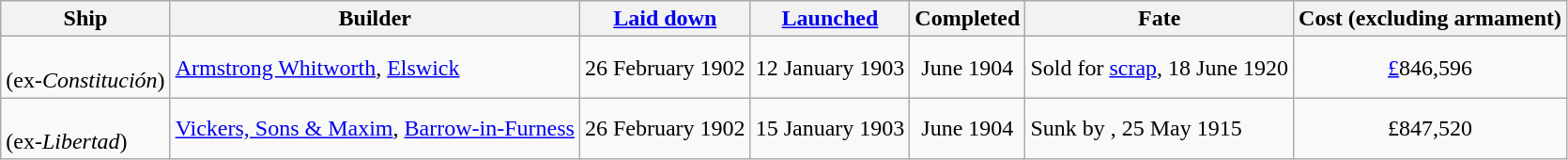<table class="wikitable plainrowheaders">
<tr>
<th scope="col">Ship</th>
<th scope="col">Builder</th>
<th scope="col"><a href='#'>Laid down</a></th>
<th scope="col"><a href='#'>Launched</a></th>
<th scope="col">Completed</th>
<th scope="col">Fate</th>
<th scope="col">Cost (excluding armament)</th>
</tr>
<tr>
<td scope="row"><br>(ex-<em>Constitución</em>)</td>
<td><a href='#'>Armstrong Whitworth</a>, <a href='#'>Elswick</a></td>
<td align=center>26 February 1902</td>
<td align=center>12 January 1903</td>
<td align=center>June 1904</td>
<td>Sold for <a href='#'>scrap</a>, 18 June 1920</td>
<td align=center><a href='#'>£</a>846,596</td>
</tr>
<tr>
<td scope="row"><br>(ex-<em>Libertad</em>)</td>
<td><a href='#'>Vickers, Sons & Maxim</a>, <a href='#'>Barrow-in-Furness</a></td>
<td align=center>26 February 1902</td>
<td align=center>15 January 1903</td>
<td align=center>June 1904</td>
<td>Sunk by , 25 May 1915</td>
<td align=center>£847,520</td>
</tr>
</table>
